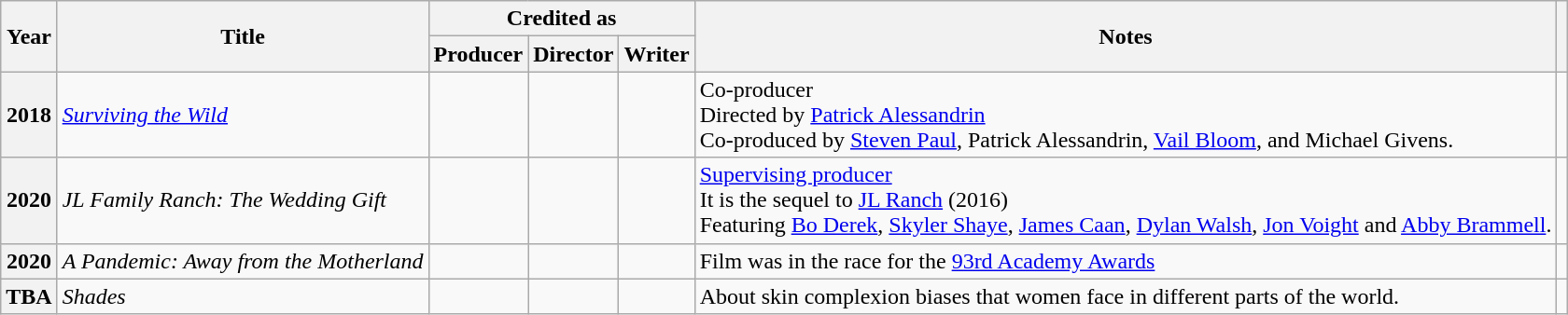<table class="wikitable sortable plainrowheaders">
<tr>
<th scope="col" rowspan="2">Year</th>
<th rowspan="2" scope="col">Title</th>
<th colspan="3" scope="col">Credited as</th>
<th rowspan="2" scope="col" class="unsortable">Notes</th>
<th rowspan="2" scope="col" class="unsortable"></th>
</tr>
<tr>
<th>Producer</th>
<th>Director</th>
<th>Writer</th>
</tr>
<tr>
<th scope="row">2018</th>
<td><em><a href='#'>Surviving the Wild</a></em></td>
<td></td>
<td></td>
<td></td>
<td>Co-producer <br>Directed by <a href='#'>Patrick Alessandrin</a><br> Co-produced by <a href='#'>Steven Paul</a>, Patrick Alessandrin, <a href='#'>Vail Bloom</a>,  and Michael Givens.</td>
<td style="text-align:center;"></td>
</tr>
<tr>
<th scope="row">2020</th>
<td><em>JL Family Ranch: The Wedding Gift</em></td>
<td></td>
<td></td>
<td></td>
<td><a href='#'>Supervising producer</a><br>It is the sequel to <a href='#'>JL Ranch</a> (2016)<br> Featuring <a href='#'>Bo Derek</a>, <a href='#'>Skyler Shaye</a>, <a href='#'>James Caan</a>, <a href='#'>Dylan Walsh</a>, <a href='#'>Jon Voight</a> and <a href='#'>Abby Brammell</a>.</td>
<td style="text-align:center;"></td>
</tr>
<tr>
<th scope="row">2020</th>
<td><em>A Pandemic: Away from the Motherland</em></td>
<td></td>
<td></td>
<td></td>
<td>Film was in the race for the <a href='#'>93rd Academy Awards</a></td>
<td style="text-align:center;"></td>
</tr>
<tr>
<th scope="row">TBA</th>
<td><em>Shades</em></td>
<td></td>
<td></td>
<td></td>
<td>About skin complexion biases that women face in different parts of the world.</td>
<td style="text-align:center;"></td>
</tr>
</table>
